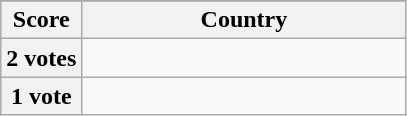<table class="wikitable">
<tr>
</tr>
<tr>
<th scope="col" width="20%">Score</th>
<th scope="col">Country</th>
</tr>
<tr>
<th scope="row">2 votes</th>
<td></td>
</tr>
<tr>
<th scope="row">1 vote</th>
<td></td>
</tr>
</table>
